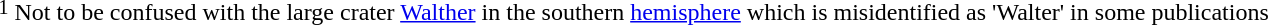<table>
<tr>
<td valign="top"><sup>1</sup></td>
<td>Not to be confused with the large crater <a href='#'>Walther</a> in the southern <a href='#'>hemisphere</a> which is misidentified as 'Walter' in some publications</td>
</tr>
</table>
